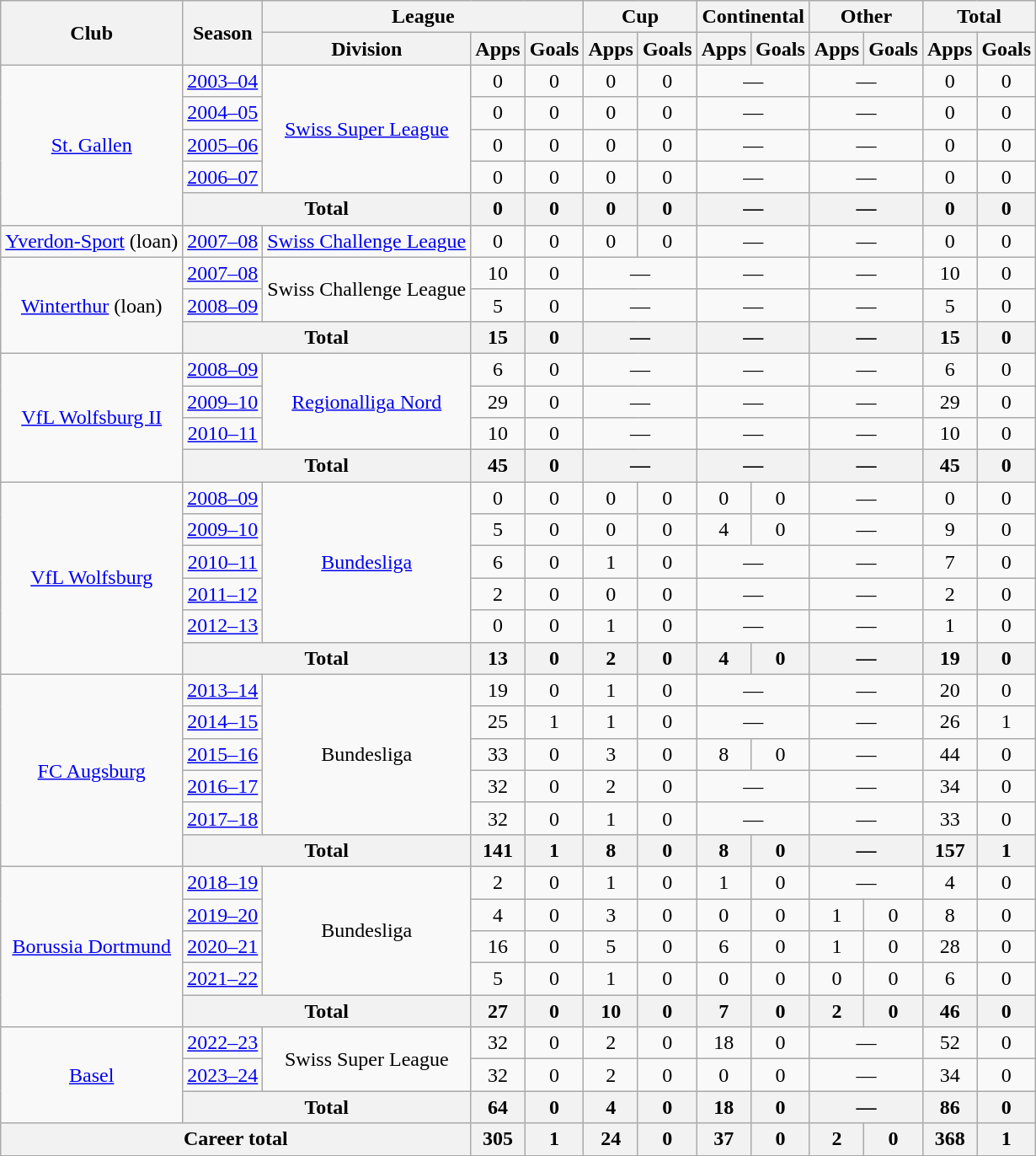<table class="wikitable" style="text-align:center">
<tr>
<th rowspan="2">Club</th>
<th rowspan="2">Season</th>
<th colspan="3">League</th>
<th colspan="2">Cup</th>
<th colspan="2">Continental</th>
<th colspan="2">Other</th>
<th colspan="3">Total</th>
</tr>
<tr>
<th>Division</th>
<th>Apps</th>
<th>Goals</th>
<th>Apps</th>
<th>Goals</th>
<th>Apps</th>
<th>Goals</th>
<th>Apps</th>
<th>Goals</th>
<th>Apps</th>
<th>Goals</th>
</tr>
<tr>
<td rowspan="5"><a href='#'>St. Gallen</a></td>
<td><a href='#'>2003–04</a></td>
<td rowspan="4"><a href='#'>Swiss Super League</a></td>
<td>0</td>
<td>0</td>
<td>0</td>
<td>0</td>
<td colspan="2">—</td>
<td colspan="2">—</td>
<td>0</td>
<td>0</td>
</tr>
<tr>
<td><a href='#'>2004–05</a></td>
<td>0</td>
<td>0</td>
<td>0</td>
<td>0</td>
<td colspan="2">—</td>
<td colspan="2">—</td>
<td>0</td>
<td>0</td>
</tr>
<tr>
<td><a href='#'>2005–06</a></td>
<td>0</td>
<td>0</td>
<td>0</td>
<td>0</td>
<td colspan="2">—</td>
<td colspan="2">—</td>
<td>0</td>
<td>0</td>
</tr>
<tr>
<td><a href='#'>2006–07</a></td>
<td>0</td>
<td>0</td>
<td>0</td>
<td>0</td>
<td colspan="2">—</td>
<td colspan="2">—</td>
<td>0</td>
<td>0</td>
</tr>
<tr>
<th colspan="2">Total</th>
<th>0</th>
<th>0</th>
<th>0</th>
<th>0</th>
<th colspan="2">—</th>
<th colspan="2">—</th>
<th>0</th>
<th>0</th>
</tr>
<tr>
<td><a href='#'>Yverdon-Sport</a> (loan)</td>
<td><a href='#'>2007–08</a></td>
<td><a href='#'>Swiss Challenge League</a></td>
<td>0</td>
<td>0</td>
<td>0</td>
<td>0</td>
<td colspan="2">—</td>
<td colspan="2">—</td>
<td>0</td>
<td>0</td>
</tr>
<tr>
<td rowspan="3"><a href='#'>Winterthur</a> (loan)</td>
<td><a href='#'>2007–08</a></td>
<td rowspan="2">Swiss Challenge League</td>
<td>10</td>
<td>0</td>
<td colspan="2">—</td>
<td colspan="2">—</td>
<td colspan="2">—</td>
<td>10</td>
<td>0</td>
</tr>
<tr>
<td><a href='#'>2008–09</a></td>
<td>5</td>
<td>0</td>
<td colspan="2">—</td>
<td colspan="2">—</td>
<td colspan="2">—</td>
<td>5</td>
<td>0</td>
</tr>
<tr>
<th colspan="2">Total</th>
<th>15</th>
<th>0</th>
<th colspan="2">—</th>
<th colspan="2">—</th>
<th colspan="2">—</th>
<th>15</th>
<th>0</th>
</tr>
<tr>
<td rowspan="4"><a href='#'>VfL Wolfsburg II</a></td>
<td><a href='#'>2008–09</a></td>
<td rowspan="3"><a href='#'>Regionalliga Nord</a></td>
<td>6</td>
<td>0</td>
<td colspan="2">—</td>
<td colspan="2">—</td>
<td colspan="2">—</td>
<td>6</td>
<td>0</td>
</tr>
<tr>
<td><a href='#'>2009–10</a></td>
<td>29</td>
<td>0</td>
<td colspan="2">—</td>
<td colspan="2">—</td>
<td colspan="2">—</td>
<td>29</td>
<td>0</td>
</tr>
<tr>
<td><a href='#'>2010–11</a></td>
<td>10</td>
<td>0</td>
<td colspan="2">—</td>
<td colspan="2">—</td>
<td colspan="2">—</td>
<td>10</td>
<td>0</td>
</tr>
<tr>
<th colspan="2">Total</th>
<th>45</th>
<th>0</th>
<th colspan="2">—</th>
<th colspan="2">—</th>
<th colspan="2">—</th>
<th>45</th>
<th>0</th>
</tr>
<tr>
<td rowspan="6"><a href='#'>VfL Wolfsburg</a></td>
<td><a href='#'>2008–09</a></td>
<td rowspan="5"><a href='#'>Bundesliga</a></td>
<td>0</td>
<td>0</td>
<td>0</td>
<td>0</td>
<td>0</td>
<td>0</td>
<td colspan="2">—</td>
<td>0</td>
<td>0</td>
</tr>
<tr>
<td><a href='#'>2009–10</a></td>
<td>5</td>
<td>0</td>
<td>0</td>
<td>0</td>
<td>4</td>
<td>0</td>
<td colspan="2">—</td>
<td>9</td>
<td>0</td>
</tr>
<tr>
<td><a href='#'>2010–11</a></td>
<td>6</td>
<td>0</td>
<td>1</td>
<td>0</td>
<td colspan="2">—</td>
<td colspan="2">—</td>
<td>7</td>
<td>0</td>
</tr>
<tr>
<td><a href='#'>2011–12</a></td>
<td>2</td>
<td>0</td>
<td>0</td>
<td>0</td>
<td colspan="2">—</td>
<td colspan="2">—</td>
<td>2</td>
<td>0</td>
</tr>
<tr>
<td><a href='#'>2012–13</a></td>
<td>0</td>
<td>0</td>
<td>1</td>
<td>0</td>
<td colspan="2">—</td>
<td colspan="2">—</td>
<td>1</td>
<td>0</td>
</tr>
<tr>
<th colspan="2">Total</th>
<th>13</th>
<th>0</th>
<th>2</th>
<th>0</th>
<th>4</th>
<th>0</th>
<th colspan="2">—</th>
<th>19</th>
<th>0</th>
</tr>
<tr>
<td rowspan="6"><a href='#'>FC Augsburg</a></td>
<td><a href='#'>2013–14</a></td>
<td rowspan="5">Bundesliga</td>
<td>19</td>
<td>0</td>
<td>1</td>
<td>0</td>
<td colspan="2">—</td>
<td colspan="2">—</td>
<td>20</td>
<td>0</td>
</tr>
<tr>
<td><a href='#'>2014–15</a></td>
<td>25</td>
<td>1</td>
<td>1</td>
<td>0</td>
<td colspan="2">—</td>
<td colspan="2">—</td>
<td>26</td>
<td>1</td>
</tr>
<tr>
<td><a href='#'>2015–16</a></td>
<td>33</td>
<td>0</td>
<td>3</td>
<td>0</td>
<td>8</td>
<td>0</td>
<td colspan="2">—</td>
<td>44</td>
<td>0</td>
</tr>
<tr>
<td><a href='#'>2016–17</a></td>
<td>32</td>
<td>0</td>
<td>2</td>
<td>0</td>
<td colspan="2">—</td>
<td colspan="2">—</td>
<td>34</td>
<td>0</td>
</tr>
<tr>
<td><a href='#'>2017–18</a></td>
<td>32</td>
<td>0</td>
<td>1</td>
<td>0</td>
<td colspan="2">—</td>
<td colspan="2">—</td>
<td>33</td>
<td>0</td>
</tr>
<tr>
<th colspan="2">Total</th>
<th>141</th>
<th>1</th>
<th>8</th>
<th>0</th>
<th>8</th>
<th>0</th>
<th colspan="2">—</th>
<th>157</th>
<th>1</th>
</tr>
<tr>
<td rowspan="5"><a href='#'>Borussia Dortmund</a></td>
<td><a href='#'>2018–19</a></td>
<td rowspan="4">Bundesliga</td>
<td>2</td>
<td>0</td>
<td>1</td>
<td>0</td>
<td>1</td>
<td>0</td>
<td colspan="2">—</td>
<td>4</td>
<td>0</td>
</tr>
<tr>
<td><a href='#'>2019–20</a></td>
<td>4</td>
<td>0</td>
<td>3</td>
<td>0</td>
<td>0</td>
<td>0</td>
<td>1</td>
<td>0</td>
<td>8</td>
<td>0</td>
</tr>
<tr>
<td><a href='#'>2020–21</a></td>
<td>16</td>
<td>0</td>
<td>5</td>
<td>0</td>
<td>6</td>
<td>0</td>
<td>1</td>
<td>0</td>
<td>28</td>
<td>0</td>
</tr>
<tr>
<td><a href='#'>2021–22</a></td>
<td>5</td>
<td>0</td>
<td>1</td>
<td>0</td>
<td>0</td>
<td>0</td>
<td>0</td>
<td>0</td>
<td>6</td>
<td>0</td>
</tr>
<tr>
<th colspan="2">Total</th>
<th>27</th>
<th>0</th>
<th>10</th>
<th>0</th>
<th>7</th>
<th>0</th>
<th>2</th>
<th>0</th>
<th>46</th>
<th>0</th>
</tr>
<tr>
<td rowspan="3"><a href='#'>Basel</a></td>
<td><a href='#'>2022–23</a></td>
<td rowspan="2">Swiss Super League</td>
<td>32</td>
<td>0</td>
<td>2</td>
<td>0</td>
<td>18</td>
<td>0</td>
<td colspan="2">—</td>
<td>52</td>
<td>0</td>
</tr>
<tr>
<td><a href='#'>2023–24</a></td>
<td>32</td>
<td>0</td>
<td>2</td>
<td>0</td>
<td>0</td>
<td>0</td>
<td colspan="2">—</td>
<td>34</td>
<td>0</td>
</tr>
<tr>
<th colspan="2">Total</th>
<th>64</th>
<th>0</th>
<th>4</th>
<th>0</th>
<th>18</th>
<th>0</th>
<th colspan="2">—</th>
<th>86</th>
<th>0</th>
</tr>
<tr>
<th colspan="3">Career total</th>
<th>305</th>
<th>1</th>
<th>24</th>
<th>0</th>
<th>37</th>
<th>0</th>
<th>2</th>
<th>0</th>
<th>368</th>
<th>1</th>
</tr>
</table>
